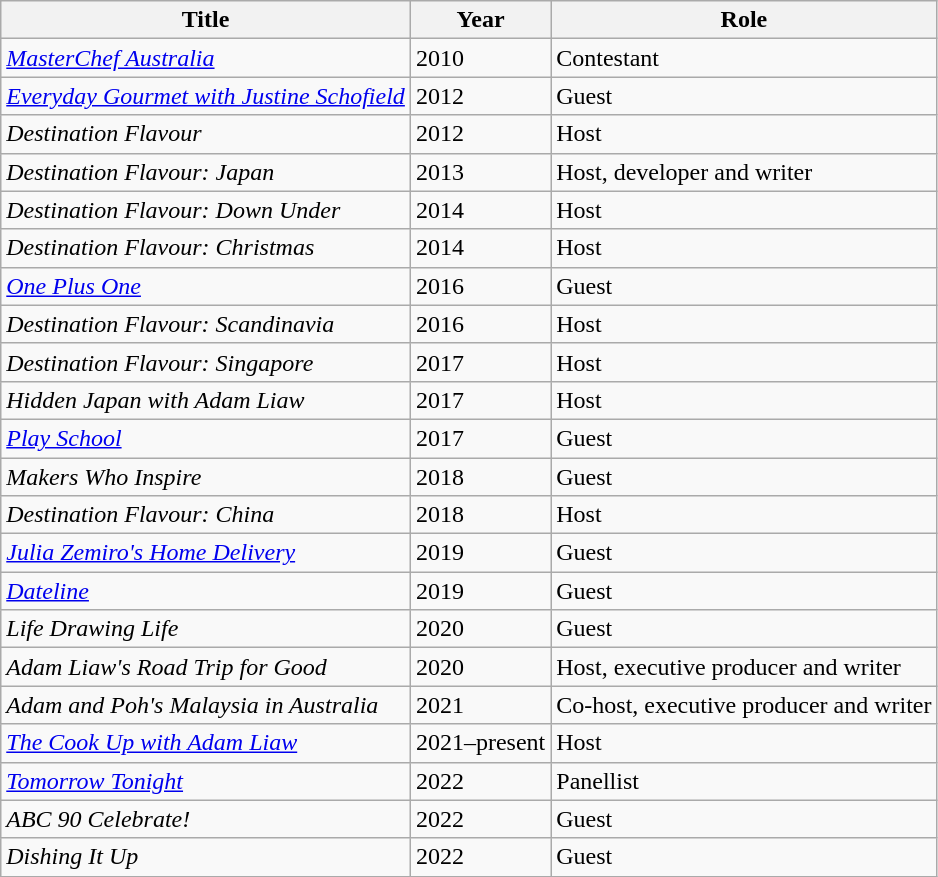<table class="wikitable">
<tr>
<th>Title</th>
<th>Year</th>
<th>Role</th>
</tr>
<tr>
<td><em><a href='#'>MasterChef Australia</a></em></td>
<td>2010</td>
<td>Contestant</td>
</tr>
<tr>
<td><em><a href='#'>Everyday Gourmet with Justine Schofield</a></em></td>
<td>2012</td>
<td>Guest</td>
</tr>
<tr>
<td><em>Destination Flavour</em></td>
<td>2012</td>
<td>Host</td>
</tr>
<tr>
<td><em>Destination Flavour: Japan</em></td>
<td>2013</td>
<td>Host, developer and writer</td>
</tr>
<tr>
<td><em>Destination Flavour: Down Under</em></td>
<td>2014</td>
<td>Host</td>
</tr>
<tr>
<td><em>Destination Flavour: Christmas</em></td>
<td>2014</td>
<td>Host</td>
</tr>
<tr>
<td><em><a href='#'>One Plus One</a></em></td>
<td>2016</td>
<td>Guest</td>
</tr>
<tr>
<td><em>Destination Flavour: Scandinavia</em></td>
<td>2016</td>
<td>Host</td>
</tr>
<tr>
<td><em>Destination Flavour: Singapore</em></td>
<td>2017</td>
<td>Host</td>
</tr>
<tr>
<td><em>Hidden Japan with Adam Liaw</em></td>
<td>2017</td>
<td>Host</td>
</tr>
<tr>
<td><em><a href='#'>Play School</a></em></td>
<td>2017</td>
<td>Guest</td>
</tr>
<tr>
<td><em>Makers Who Inspire</em></td>
<td>2018</td>
<td>Guest</td>
</tr>
<tr>
<td><em>Destination Flavour: China</em></td>
<td>2018</td>
<td>Host</td>
</tr>
<tr>
<td><em><a href='#'>Julia Zemiro's Home Delivery</a></em></td>
<td>2019</td>
<td>Guest</td>
</tr>
<tr>
<td><em><a href='#'>Dateline</a></em></td>
<td>2019</td>
<td>Guest</td>
</tr>
<tr>
<td><em>Life Drawing Life</em></td>
<td>2020</td>
<td>Guest</td>
</tr>
<tr>
<td><em>Adam Liaw's Road Trip for Good</em></td>
<td>2020</td>
<td>Host, executive producer and writer</td>
</tr>
<tr>
<td><em>Adam and Poh's Malaysia in Australia</em></td>
<td>2021</td>
<td>Co-host, executive producer and writer</td>
</tr>
<tr>
<td><em><a href='#'>The Cook Up with Adam Liaw</a></em></td>
<td>2021–present</td>
<td>Host</td>
</tr>
<tr>
<td><em><a href='#'>Tomorrow Tonight</a></em></td>
<td>2022</td>
<td>Panellist</td>
</tr>
<tr>
<td><em>ABC 90 Celebrate!</em></td>
<td>2022</td>
<td>Guest</td>
</tr>
<tr>
<td><em>Dishing It Up</em></td>
<td>2022</td>
<td>Guest</td>
</tr>
</table>
